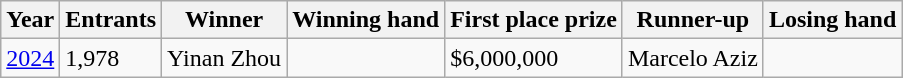<table class="wikitable sortable">
<tr>
<th>Year</th>
<th>Entrants</th>
<th>Winner</th>
<th>Winning hand</th>
<th>First place prize</th>
<th>Runner-up</th>
<th>Losing hand</th>
</tr>
<tr>
<td><a href='#'>2024</a></td>
<td>1,978</td>
<td> Yinan Zhou</td>
<td></td>
<td>$6,000,000</td>
<td> Marcelo Aziz</td>
<td></td>
</tr>
</table>
